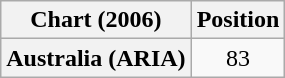<table class="wikitable plainrowheaders">
<tr>
<th scope="col">Chart (2006)</th>
<th scope="col">Position</th>
</tr>
<tr>
<th scope="row">Australia (ARIA)</th>
<td align="center">83</td>
</tr>
</table>
